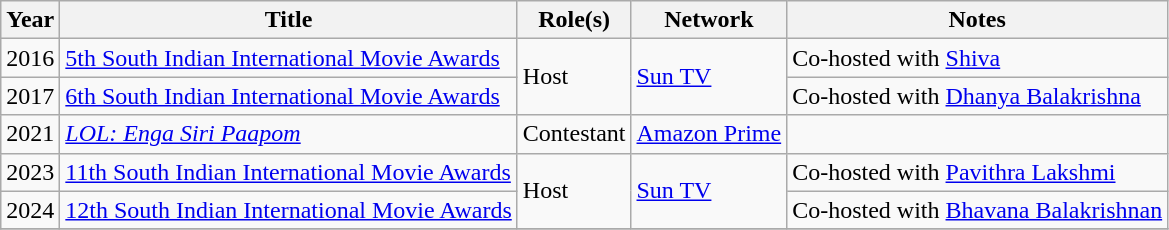<table class="wikitable sortable">
<tr>
<th scope="col">Year</th>
<th scope="col">Title</th>
<th scope="col">Role(s)</th>
<th scope="col">Network</th>
<th scope="col" class="unsortable">Notes</th>
</tr>
<tr>
<td>2016</td>
<td><a href='#'>5th South Indian International Movie Awards</a></td>
<td rowspan="2">Host</td>
<td rowspan="2"><a href='#'>Sun TV</a></td>
<td>Co-hosted with <a href='#'>Shiva</a></td>
</tr>
<tr>
<td>2017</td>
<td><a href='#'>6th South Indian International Movie Awards</a></td>
<td>Co-hosted with <a href='#'>Dhanya Balakrishna</a></td>
</tr>
<tr>
<td>2021</td>
<td><em><a href='#'>LOL: Enga Siri Paapom</a></em></td>
<td>Contestant</td>
<td><a href='#'>Amazon Prime</a></td>
<td></td>
</tr>
<tr>
<td>2023</td>
<td><a href='#'>11th South Indian International Movie Awards</a></td>
<td rowspan="2">Host</td>
<td rowspan="2"><a href='#'>Sun TV</a></td>
<td>Co-hosted with <a href='#'>Pavithra Lakshmi</a></td>
</tr>
<tr>
<td>2024</td>
<td><a href='#'>12th South Indian International Movie Awards</a></td>
<td>Co-hosted with <a href='#'>Bhavana Balakrishnan</a></td>
</tr>
<tr>
</tr>
</table>
